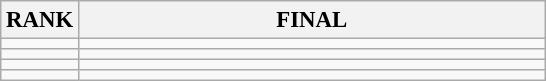<table class="wikitable" style="font-size:95%;">
<tr>
<th>RANK</th>
<th align="left" style="width: 20em">FINAL</th>
</tr>
<tr>
<td align="center"></td>
<td></td>
</tr>
<tr>
<td align="center"></td>
<td></td>
</tr>
<tr>
<td align="center"></td>
<td></td>
</tr>
<tr>
<td align="center"></td>
<td></td>
</tr>
</table>
